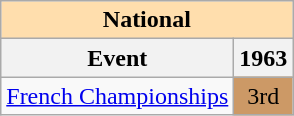<table class="wikitable" style="text-align:center">
<tr>
<th style="background-color: #ffdead; " colspan=2 align=center>National</th>
</tr>
<tr>
<th>Event</th>
<th>1963</th>
</tr>
<tr>
<td align=left><a href='#'>French Championships</a></td>
<td bgcolor=cc9966>3rd</td>
</tr>
</table>
